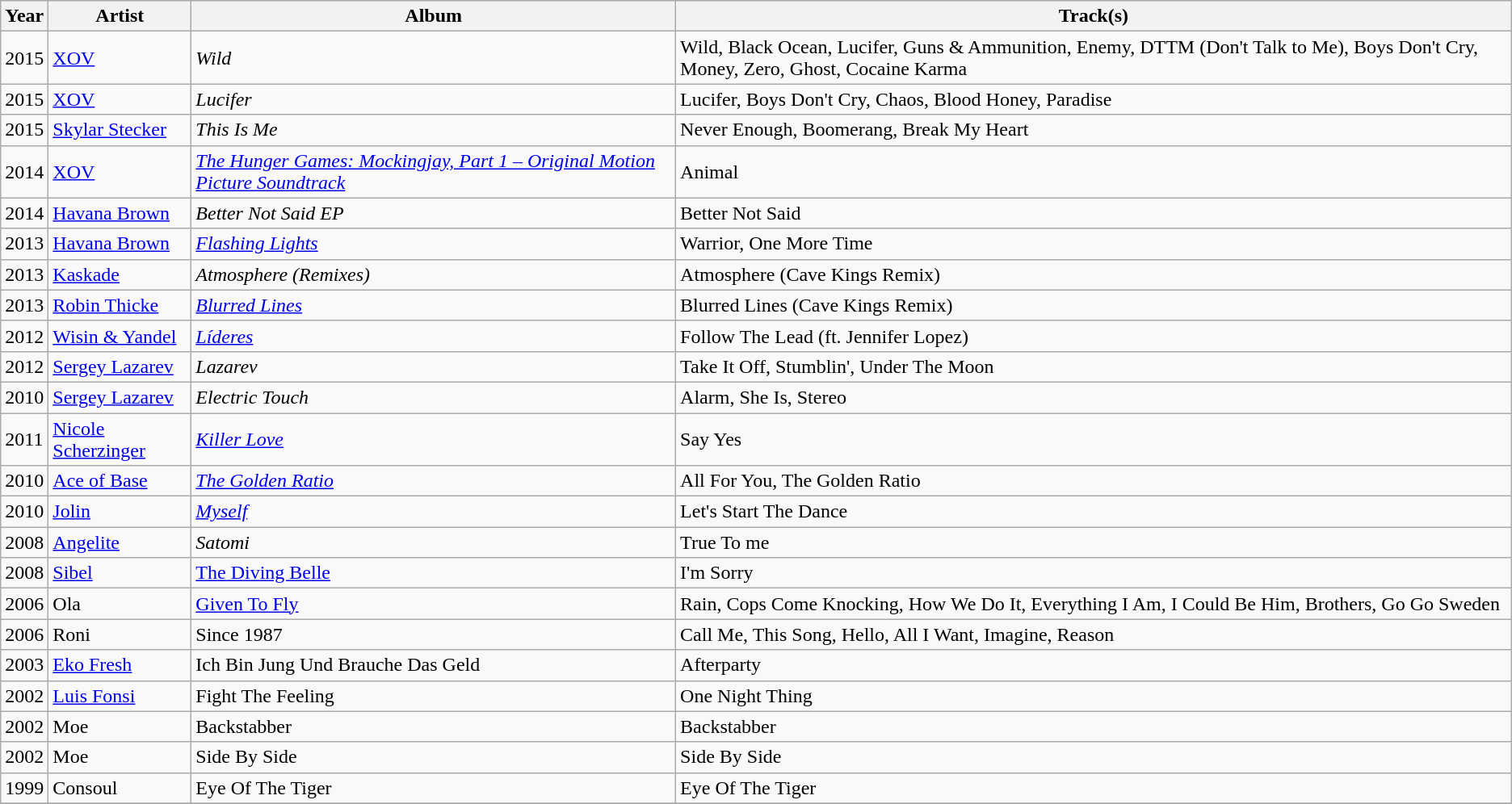<table class="wikitable">
<tr>
<th>Year</th>
<th>Artist</th>
<th>Album</th>
<th>Track(s)</th>
</tr>
<tr>
<td>2015</td>
<td><a href='#'>XOV</a></td>
<td><em>Wild</em></td>
<td>Wild, Black Ocean, Lucifer, Guns & Ammunition, Enemy, DTTM (Don't Talk to Me), Boys Don't Cry, Money, Zero, Ghost, Cocaine Karma</td>
</tr>
<tr>
<td>2015</td>
<td><a href='#'>XOV</a></td>
<td><em>Lucifer</em></td>
<td>Lucifer, Boys Don't Cry, Chaos, Blood Honey, Paradise</td>
</tr>
<tr>
<td>2015</td>
<td><a href='#'>Skylar Stecker</a></td>
<td><em>This Is Me</em></td>
<td>Never Enough, Boomerang, Break My Heart</td>
</tr>
<tr>
<td>2014</td>
<td><a href='#'>XOV</a></td>
<td><em><a href='#'>The Hunger Games: Mockingjay, Part 1 – Original Motion Picture Soundtrack</a></em></td>
<td>Animal</td>
</tr>
<tr>
<td>2014</td>
<td><a href='#'>Havana Brown</a></td>
<td><em>Better Not Said EP</em></td>
<td>Better Not Said</td>
</tr>
<tr>
<td>2013</td>
<td><a href='#'>Havana Brown</a></td>
<td><a href='#'><em>Flashing Lights</em></a></td>
<td>Warrior, One More Time</td>
</tr>
<tr>
<td>2013</td>
<td><a href='#'>Kaskade</a></td>
<td><em>Atmosphere (Remixes)</em></td>
<td>Atmosphere (Cave Kings Remix)</td>
</tr>
<tr>
<td>2013</td>
<td><a href='#'>Robin Thicke</a></td>
<td><a href='#'><em>Blurred Lines</em></a></td>
<td>Blurred Lines (Cave Kings Remix)</td>
</tr>
<tr>
<td>2012</td>
<td><a href='#'>Wisin & Yandel</a></td>
<td><em><a href='#'>Líderes</a></em></td>
<td>Follow The Lead (ft. Jennifer Lopez)</td>
</tr>
<tr>
<td>2012</td>
<td><a href='#'>Sergey Lazarev</a></td>
<td><em>Lazarev</em></td>
<td>Take It Off, Stumblin', Under The Moon</td>
</tr>
<tr>
<td>2010</td>
<td><a href='#'>Sergey Lazarev</a></td>
<td><em>Electric Touch</em></td>
<td>Alarm, She Is, Stereo</td>
</tr>
<tr>
<td>2011</td>
<td><a href='#'>Nicole Scherzinger</a></td>
<td><em><a href='#'>Killer Love</a></em></td>
<td>Say Yes</td>
</tr>
<tr>
<td>2010</td>
<td><a href='#'>Ace of Base</a></td>
<td><a href='#'><em>The Golden Ratio</em></a></td>
<td>All For You, The Golden Ratio</td>
</tr>
<tr>
<td>2010</td>
<td><a href='#'>Jolin</a></td>
<td><a href='#'><em>Myself</em></a></td>
<td>Let's Start The Dance</td>
</tr>
<tr>
<td>2008</td>
<td><a href='#'>Angelite</a></td>
<td><em>Satomi<strong></td>
<td>True To me</td>
</tr>
<tr>
<td>2008</td>
<td><a href='#'>Sibel</a></td>
<td></em><a href='#'>The Diving Belle</a><em></td>
<td>I'm Sorry</td>
</tr>
<tr>
<td>2006</td>
<td>Ola</td>
<td><a href='#'></em>Given To Fly<em></a></td>
<td>Rain, Cops Come Knocking, How We Do It, Everything I Am, I Could Be Him, Brothers, Go Go Sweden</td>
</tr>
<tr>
<td>2006</td>
<td>Roni</td>
<td></em>Since 1987<em></td>
<td>Call Me, This Song, Hello, All I Want, Imagine, Reason</td>
</tr>
<tr>
<td>2003</td>
<td><a href='#'>Eko Fresh</a></td>
<td></em>Ich Bin Jung Und Brauche Das Geld<em></td>
<td>Afterparty</td>
</tr>
<tr>
<td>2002</td>
<td><a href='#'>Luis Fonsi</a></td>
<td></em>Fight The Feeling<em></td>
<td>One Night Thing</td>
</tr>
<tr>
<td>2002</td>
<td>Moe</td>
<td></em>Backstabber<em></td>
<td>Backstabber</td>
</tr>
<tr>
<td>2002</td>
<td>Moe</td>
<td></em>Side By Side<em></td>
<td>Side By Side</td>
</tr>
<tr>
<td>1999</td>
<td>Consoul</td>
<td></em>Eye Of The Tiger<em></td>
<td>Eye Of The Tiger</td>
</tr>
<tr>
</tr>
</table>
